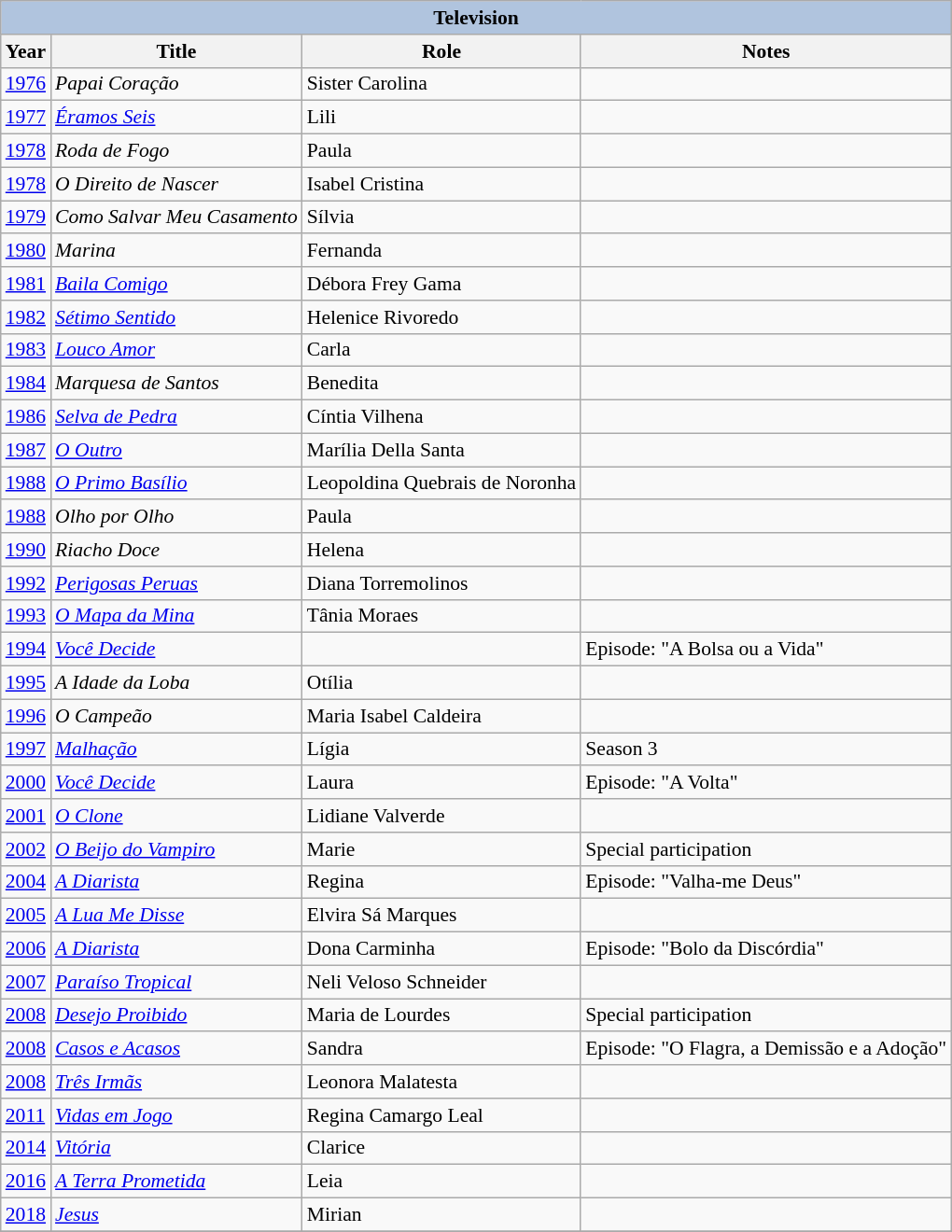<table class="wikitable" style="font-size: 90%;">
<tr>
<th colspan="4" style="background: LightSteelBlue;">Television</th>
</tr>
<tr>
<th>Year</th>
<th>Title</th>
<th>Role</th>
<th>Notes</th>
</tr>
<tr>
<td><a href='#'>1976</a></td>
<td><em>Papai Coração</em></td>
<td>Sister Carolina</td>
<td></td>
</tr>
<tr>
<td><a href='#'>1977</a></td>
<td><em><a href='#'>Éramos Seis</a></em></td>
<td>Lili</td>
<td></td>
</tr>
<tr>
<td><a href='#'>1978</a></td>
<td><em>Roda de Fogo</em></td>
<td>Paula</td>
<td></td>
</tr>
<tr>
<td><a href='#'>1978</a></td>
<td><em>O Direito de Nascer</em></td>
<td>Isabel Cristina</td>
<td></td>
</tr>
<tr>
<td><a href='#'>1979</a></td>
<td><em>Como Salvar Meu Casamento</em></td>
<td>Sílvia</td>
<td></td>
</tr>
<tr>
<td><a href='#'>1980</a></td>
<td><em>Marina</em></td>
<td>Fernanda</td>
<td></td>
</tr>
<tr>
<td><a href='#'>1981</a></td>
<td><em><a href='#'>Baila Comigo</a></em></td>
<td>Débora Frey Gama</td>
<td></td>
</tr>
<tr>
<td><a href='#'>1982</a></td>
<td><em><a href='#'>Sétimo Sentido</a></em></td>
<td>Helenice Rivoredo</td>
<td></td>
</tr>
<tr>
<td><a href='#'>1983</a></td>
<td><em><a href='#'>Louco Amor</a></em></td>
<td>Carla</td>
<td></td>
</tr>
<tr>
<td><a href='#'>1984</a></td>
<td><em>Marquesa de Santos</em></td>
<td>Benedita</td>
<td></td>
</tr>
<tr>
<td><a href='#'>1986</a></td>
<td><em><a href='#'>Selva de Pedra</a></em></td>
<td>Cíntia Vilhena</td>
<td></td>
</tr>
<tr>
<td><a href='#'>1987</a></td>
<td><em><a href='#'>O Outro</a></em></td>
<td>Marília Della Santa</td>
<td></td>
</tr>
<tr>
<td><a href='#'>1988</a></td>
<td><em><a href='#'>O Primo Basílio</a></em></td>
<td>Leopoldina Quebrais de Noronha</td>
<td></td>
</tr>
<tr>
<td><a href='#'>1988</a></td>
<td><em>Olho por Olho</em></td>
<td>Paula</td>
<td></td>
</tr>
<tr>
<td><a href='#'>1990</a></td>
<td><em>Riacho Doce</em></td>
<td>Helena</td>
<td></td>
</tr>
<tr>
<td><a href='#'>1992</a></td>
<td><em><a href='#'>Perigosas Peruas</a></em></td>
<td>Diana Torremolinos</td>
<td></td>
</tr>
<tr>
<td><a href='#'>1993</a></td>
<td><em><a href='#'>O Mapa da Mina</a></em></td>
<td>Tânia Moraes</td>
<td></td>
</tr>
<tr>
<td><a href='#'>1994</a></td>
<td><em><a href='#'>Você Decide</a></em></td>
<td></td>
<td>Episode: "A Bolsa ou a Vida"</td>
</tr>
<tr>
<td><a href='#'>1995</a></td>
<td><em>A Idade da Loba</em></td>
<td>Otília</td>
<td></td>
</tr>
<tr>
<td><a href='#'>1996</a></td>
<td><em>O Campeão</em></td>
<td>Maria Isabel Caldeira</td>
<td></td>
</tr>
<tr>
<td><a href='#'>1997</a></td>
<td><em><a href='#'>Malhação</a></em></td>
<td>Lígia</td>
<td>Season 3</td>
</tr>
<tr>
<td><a href='#'>2000</a></td>
<td><em><a href='#'>Você Decide</a></em></td>
<td>Laura</td>
<td>Episode: "A Volta"</td>
</tr>
<tr>
<td><a href='#'>2001</a></td>
<td><em><a href='#'>O Clone</a></em></td>
<td>Lidiane Valverde</td>
<td></td>
</tr>
<tr>
<td><a href='#'>2002</a></td>
<td><em><a href='#'>O Beijo do Vampiro</a></em></td>
<td>Marie</td>
<td>Special participation</td>
</tr>
<tr>
<td><a href='#'>2004</a></td>
<td><em><a href='#'>A Diarista</a></em></td>
<td>Regina</td>
<td>Episode: "Valha-me Deus"</td>
</tr>
<tr>
<td><a href='#'>2005</a></td>
<td><em><a href='#'>A Lua Me Disse</a></em></td>
<td>Elvira Sá Marques</td>
<td></td>
</tr>
<tr>
<td><a href='#'>2006</a></td>
<td><em><a href='#'>A Diarista</a></em></td>
<td>Dona Carminha</td>
<td>Episode: "Bolo da Discórdia"</td>
</tr>
<tr>
<td><a href='#'>2007</a></td>
<td><em><a href='#'>Paraíso Tropical</a></em></td>
<td>Neli Veloso Schneider</td>
<td></td>
</tr>
<tr>
<td><a href='#'>2008</a></td>
<td><em><a href='#'>Desejo Proibido</a></em></td>
<td>Maria de Lourdes</td>
<td>Special participation</td>
</tr>
<tr>
<td><a href='#'>2008</a></td>
<td><em><a href='#'>Casos e Acasos</a></em></td>
<td>Sandra</td>
<td>Episode: "O Flagra, a Demissão e a Adoção"</td>
</tr>
<tr>
<td><a href='#'>2008</a></td>
<td><em><a href='#'>Três Irmãs</a></em></td>
<td>Leonora Malatesta</td>
<td></td>
</tr>
<tr>
<td><a href='#'>2011</a></td>
<td><em><a href='#'>Vidas em Jogo</a></em></td>
<td>Regina Camargo Leal</td>
<td></td>
</tr>
<tr>
<td><a href='#'>2014</a></td>
<td><em><a href='#'>Vitória</a></em></td>
<td>Clarice</td>
<td></td>
</tr>
<tr>
<td><a href='#'>2016</a></td>
<td><em><a href='#'>A Terra Prometida</a></em></td>
<td>Leia</td>
<td></td>
</tr>
<tr>
<td><a href='#'>2018</a></td>
<td><em><a href='#'>Jesus</a></em></td>
<td>Mirian</td>
<td></td>
</tr>
<tr>
</tr>
</table>
